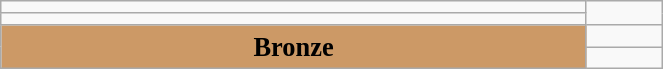<table class="wikitable" style=" text-align:center; font-size:110%;" width="35%">
<tr>
<td></td>
</tr>
<tr>
<td></td>
</tr>
<tr>
<td rowspan="2" bgcolor="#cc9966"><strong>Bronze</strong></td>
<td></td>
</tr>
<tr>
<td></td>
</tr>
</table>
